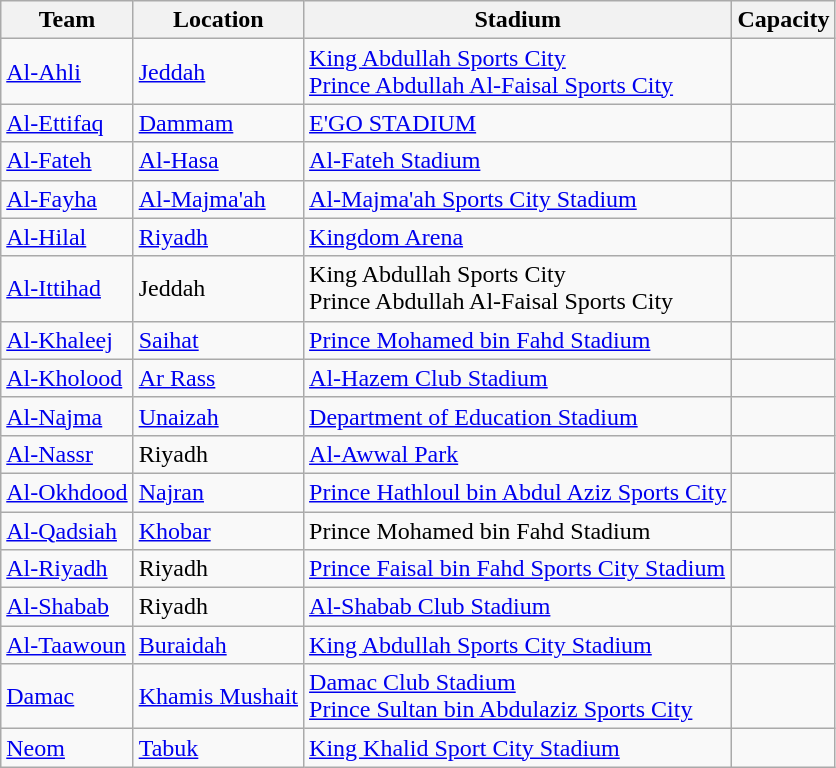<table class="wikitable sortable">
<tr>
<th>Team</th>
<th>Location</th>
<th>Stadium</th>
<th>Capacity</th>
</tr>
<tr>
<td><a href='#'>Al-Ahli</a></td>
<td><a href='#'>Jeddah</a></td>
<td><a href='#'>King Abdullah Sports City</a><br><a href='#'>Prince Abdullah Al-Faisal Sports City</a></td>
<td style="text-align:center"></td>
</tr>
<tr>
<td><a href='#'>Al-Ettifaq</a></td>
<td><a href='#'>Dammam</a></td>
<td><a href='#'>E'GO STADIUM</a></td>
<td style="text-align:center"></td>
</tr>
<tr>
<td><a href='#'>Al-Fateh</a></td>
<td><a href='#'>Al-Hasa</a> </td>
<td><a href='#'>Al-Fateh Stadium</a></td>
<td style="text-align:center"></td>
</tr>
<tr>
<td><a href='#'>Al-Fayha</a></td>
<td><a href='#'>Al-Majma'ah</a></td>
<td><a href='#'>Al-Majma'ah Sports City Stadium</a></td>
<td style="text-align:center"></td>
</tr>
<tr>
<td><a href='#'>Al-Hilal</a></td>
<td><a href='#'>Riyadh</a></td>
<td><a href='#'>Kingdom Arena</a></td>
<td style="text-align:center"></td>
</tr>
<tr>
<td><a href='#'>Al-Ittihad</a></td>
<td>Jeddah</td>
<td>King Abdullah Sports City<br>Prince Abdullah Al-Faisal Sports City</td>
<td style="text-align:center"></td>
</tr>
<tr>
<td><a href='#'>Al-Khaleej</a></td>
<td><a href='#'>Saihat</a></td>
<td><a href='#'>Prince Mohamed bin Fahd Stadium</a> </td>
<td style="text-align:center"></td>
</tr>
<tr>
<td><a href='#'>Al-Kholood</a></td>
<td><a href='#'>Ar Rass</a></td>
<td><a href='#'>Al-Hazem Club Stadium</a></td>
<td style="text-align:center"></td>
</tr>
<tr>
<td><a href='#'>Al-Najma</a></td>
<td><a href='#'>Unaizah</a></td>
<td><a href='#'>Department of Education Stadium</a></td>
<td style="text-align:center"></td>
</tr>
<tr>
<td><a href='#'>Al-Nassr</a></td>
<td>Riyadh</td>
<td><a href='#'>Al-Awwal Park</a></td>
<td style="text-align:center"></td>
</tr>
<tr>
<td><a href='#'>Al-Okhdood</a></td>
<td><a href='#'>Najran</a></td>
<td><a href='#'>Prince Hathloul bin Abdul Aziz Sports City</a></td>
<td style="text-align:center"></td>
</tr>
<tr>
<td><a href='#'>Al-Qadsiah</a></td>
<td><a href='#'>Khobar</a></td>
<td>Prince Mohamed bin Fahd Stadium </td>
<td style="text-align:center"></td>
</tr>
<tr>
<td><a href='#'>Al-Riyadh</a></td>
<td>Riyadh</td>
<td><a href='#'>Prince Faisal bin Fahd Sports City Stadium</a></td>
<td style="text-align:center"></td>
</tr>
<tr>
<td><a href='#'>Al-Shabab</a></td>
<td>Riyadh</td>
<td><a href='#'>Al-Shabab Club Stadium</a></td>
<td style="text-align:center"></td>
</tr>
<tr>
<td><a href='#'>Al-Taawoun</a></td>
<td><a href='#'>Buraidah</a></td>
<td><a href='#'>King Abdullah Sports City Stadium</a></td>
<td style="text-align:center"></td>
</tr>
<tr>
<td><a href='#'>Damac</a></td>
<td><a href='#'>Khamis Mushait</a></td>
<td><a href='#'>Damac Club Stadium</a><br><a href='#'>Prince Sultan bin Abdulaziz Sports City</a> </td>
<td style="text-align:center"></td>
</tr>
<tr>
<td><a href='#'>Neom</a></td>
<td><a href='#'>Tabuk</a></td>
<td><a href='#'>King Khalid Sport City Stadium</a></td>
<td style="text-align:center"></td>
</tr>
</table>
